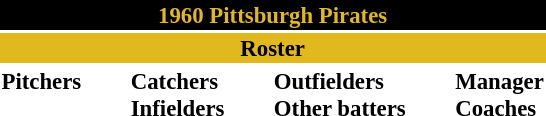<table class="toccolours" style="font-size: 95%;">
<tr>
<th colspan="10" style="background:black; color:#e1b81e; text-align:center;">1960 Pittsburgh Pirates</th>
</tr>
<tr>
<td colspan="10" style="background:#e1b81e; color:black; text-align:center;"><strong>Roster</strong></td>
</tr>
<tr>
<td valign="top"><strong>Pitchers</strong><br>














</td>
<td style="width:25px;"></td>
<td valign="top"><strong>Catchers</strong><br>



<strong>Infielders</strong>








</td>
<td style="width:25px;"></td>
<td valign="top"><strong>Outfielders</strong><br>




<strong>Other batters</strong>


</td>
<td style="width:25px;"></td>
<td valign="top"><strong>Manager</strong><br>
<strong>Coaches</strong>





</td>
</tr>
</table>
